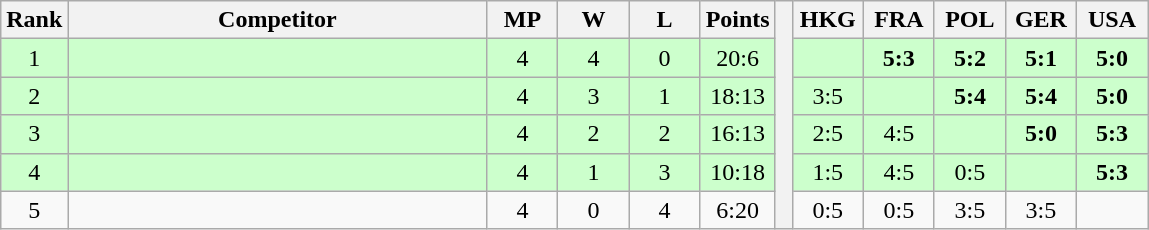<table class="wikitable" style="text-align:center">
<tr>
<th>Rank</th>
<th style="width:17em">Competitor</th>
<th style="width:2.5em">MP</th>
<th style="width:2.5em">W</th>
<th style="width:2.5em">L</th>
<th>Points</th>
<th rowspan="6"> </th>
<th style="width:2.5em">HKG</th>
<th style="width:2.5em">FRA</th>
<th style="width:2.5em">POL</th>
<th style="width:2.5em">GER</th>
<th style="width:2.5em">USA</th>
</tr>
<tr style="background:#cfc;">
<td>1</td>
<td style="text-align:left"></td>
<td>4</td>
<td>4</td>
<td>0</td>
<td>20:6</td>
<td></td>
<td><strong>5:3</strong></td>
<td><strong>5:2</strong></td>
<td><strong>5:1</strong></td>
<td><strong>5:0</strong></td>
</tr>
<tr style="background:#cfc;">
<td>2</td>
<td style="text-align:left"></td>
<td>4</td>
<td>3</td>
<td>1</td>
<td>18:13</td>
<td>3:5</td>
<td></td>
<td><strong>5:4</strong></td>
<td><strong>5:4</strong></td>
<td><strong>5:0</strong></td>
</tr>
<tr style="background:#cfc;">
<td>3</td>
<td style="text-align:left"></td>
<td>4</td>
<td>2</td>
<td>2</td>
<td>16:13</td>
<td>2:5</td>
<td>4:5</td>
<td></td>
<td><strong>5:0</strong></td>
<td><strong>5:3</strong></td>
</tr>
<tr style="background:#cfc;">
<td>4</td>
<td style="text-align:left"></td>
<td>4</td>
<td>1</td>
<td>3</td>
<td>10:18</td>
<td>1:5</td>
<td>4:5</td>
<td>0:5</td>
<td></td>
<td><strong>5:3</strong></td>
</tr>
<tr>
<td>5</td>
<td style="text-align:left"></td>
<td>4</td>
<td>0</td>
<td>4</td>
<td>6:20</td>
<td>0:5</td>
<td>0:5</td>
<td>3:5</td>
<td>3:5</td>
<td></td>
</tr>
</table>
